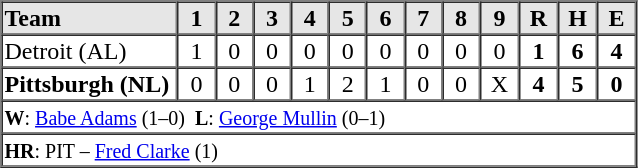<table border=1 cellspacing=0 width=425 style="margin-left:3em;">
<tr style="text-align:center; background-color:#e6e6e6;">
<th align=left width=125>Team</th>
<th width=25>1</th>
<th width=25>2</th>
<th width=25>3</th>
<th width=25>4</th>
<th width=25>5</th>
<th width=25>6</th>
<th width=25>7</th>
<th width=25>8</th>
<th width=25>9</th>
<th width=25>R</th>
<th width=25>H</th>
<th width=25>E</th>
</tr>
<tr style="text-align:center;">
<td align=left>Detroit (AL)</td>
<td>1</td>
<td>0</td>
<td>0</td>
<td>0</td>
<td>0</td>
<td>0</td>
<td>0</td>
<td>0</td>
<td>0</td>
<td><strong>1</strong></td>
<td><strong>6</strong></td>
<td><strong>4</strong></td>
</tr>
<tr style="text-align:center;">
<td align=left><strong>Pittsburgh (NL)</strong></td>
<td>0</td>
<td>0</td>
<td>0</td>
<td>1</td>
<td>2</td>
<td>1</td>
<td>0</td>
<td>0</td>
<td>X</td>
<td><strong>4</strong></td>
<td><strong>5</strong></td>
<td><strong>0</strong></td>
</tr>
<tr style="text-align:left;">
<td colspan=13><small><strong>W</strong>: <a href='#'>Babe Adams</a> (1–0)  <strong>L</strong>: <a href='#'>George Mullin</a> (0–1)</small></td>
</tr>
<tr style="text-align:left;">
<td colspan=13><small><strong>HR</strong>: PIT – <a href='#'>Fred Clarke</a> (1)</small></td>
</tr>
</table>
